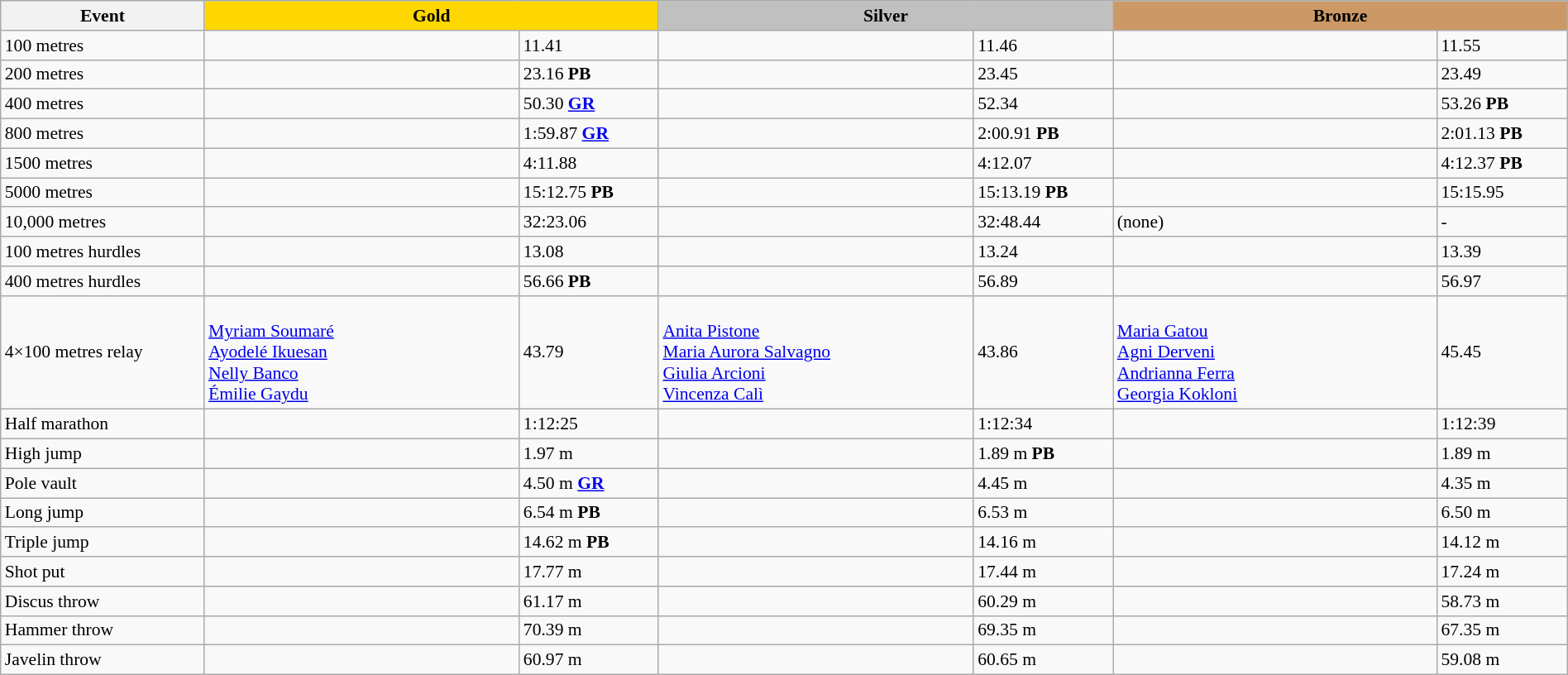<table class="wikitable" style="text-align:left; font-size:90%; width: 100%;"  border="1">
<tr>
<th width=13%>Event</th>
<th colspan=2 width=29% style="background-color:gold">Gold</th>
<th colspan=2 width=29% style="background-color:silver">Silver</th>
<th colspan=2 width=29% style="background-color:#cc9966">Bronze</th>
</tr>
<tr>
<td>100 metres</td>
<td></td>
<td>11.41</td>
<td></td>
<td>11.46</td>
<td><br></td>
<td>11.55</td>
</tr>
<tr>
<td>200 metres</td>
<td></td>
<td>23.16 <strong>PB</strong></td>
<td></td>
<td>23.45</td>
<td></td>
<td>23.49</td>
</tr>
<tr>
<td>400 metres</td>
<td></td>
<td>50.30 <strong><a href='#'>GR</a></strong></td>
<td></td>
<td>52.34</td>
<td></td>
<td>53.26 <strong>PB</strong></td>
</tr>
<tr>
<td>800 metres</td>
<td></td>
<td>1:59.87 <strong><a href='#'>GR</a></strong></td>
<td></td>
<td>2:00.91 <strong>PB</strong></td>
<td></td>
<td>2:01.13 <strong>PB</strong></td>
</tr>
<tr>
<td>1500 metres</td>
<td></td>
<td>4:11.88</td>
<td></td>
<td>4:12.07</td>
<td></td>
<td>4:12.37 <strong>PB</strong></td>
</tr>
<tr>
<td>5000 metres</td>
<td></td>
<td>15:12.75 <strong>PB</strong></td>
<td></td>
<td>15:13.19 <strong>PB</strong></td>
<td></td>
<td>15:15.95</td>
</tr>
<tr>
<td>10,000 metres</td>
<td></td>
<td>32:23.06</td>
<td></td>
<td>32:48.44</td>
<td {{flagathlete>(none)</td>
<td>-</td>
</tr>
<tr>
<td>100 metres hurdles</td>
<td></td>
<td>13.08</td>
<td></td>
<td>13.24</td>
<td></td>
<td>13.39</td>
</tr>
<tr>
<td>400 metres hurdles</td>
<td></td>
<td>56.66 <strong>PB</strong></td>
<td></td>
<td>56.89</td>
<td></td>
<td>56.97</td>
</tr>
<tr>
<td>4×100 metres relay</td>
<td style="width:12em" valign=top><br><a href='#'>Myriam Soumaré</a><br><a href='#'>Ayodelé Ikuesan</a><br><a href='#'>Nelly Banco</a><br><a href='#'>Émilie Gaydu</a></td>
<td>43.79</td>
<td style="width:12em" valign=top><br><a href='#'>Anita Pistone</a><br><a href='#'>Maria Aurora Salvagno</a><br><a href='#'>Giulia Arcioni</a><br><a href='#'>Vincenza Calì</a></td>
<td>43.86</td>
<td style="width:12em" valign=top><br><a href='#'>Maria Gatou</a><br><a href='#'>Agni Derveni</a><br><a href='#'>Andrianna Ferra</a><br><a href='#'>Georgia Kokloni</a></td>
<td>45.45</td>
</tr>
<tr>
<td>Half marathon</td>
<td></td>
<td>1:12:25</td>
<td></td>
<td>1:12:34</td>
<td></td>
<td>1:12:39</td>
</tr>
<tr>
<td>High jump</td>
<td></td>
<td>1.97 m</td>
<td></td>
<td>1.89 m <strong>PB</strong></td>
<td></td>
<td>1.89 m</td>
</tr>
<tr>
<td>Pole vault</td>
<td></td>
<td>4.50 m <strong><a href='#'>GR</a></strong></td>
<td></td>
<td>4.45 m</td>
<td></td>
<td>4.35 m</td>
</tr>
<tr>
<td>Long jump</td>
<td></td>
<td>6.54 m <strong>PB</strong></td>
<td></td>
<td>6.53 m</td>
<td></td>
<td>6.50 m</td>
</tr>
<tr>
<td>Triple jump </td>
<td></td>
<td>14.62 m <strong>PB</strong></td>
<td></td>
<td>14.16 m</td>
<td></td>
<td>14.12 m</td>
</tr>
<tr>
<td>Shot put</td>
<td></td>
<td>17.77 m</td>
<td></td>
<td>17.44 m</td>
<td></td>
<td>17.24 m</td>
</tr>
<tr>
<td>Discus throw</td>
<td></td>
<td>61.17 m</td>
<td></td>
<td>60.29 m</td>
<td></td>
<td>58.73 m</td>
</tr>
<tr>
<td>Hammer throw</td>
<td></td>
<td>70.39 m</td>
<td></td>
<td>69.35 m</td>
<td></td>
<td>67.35 m</td>
</tr>
<tr>
<td>Javelin throw</td>
<td></td>
<td>60.97 m</td>
<td></td>
<td>60.65 m</td>
<td></td>
<td>59.08 m</td>
</tr>
</table>
